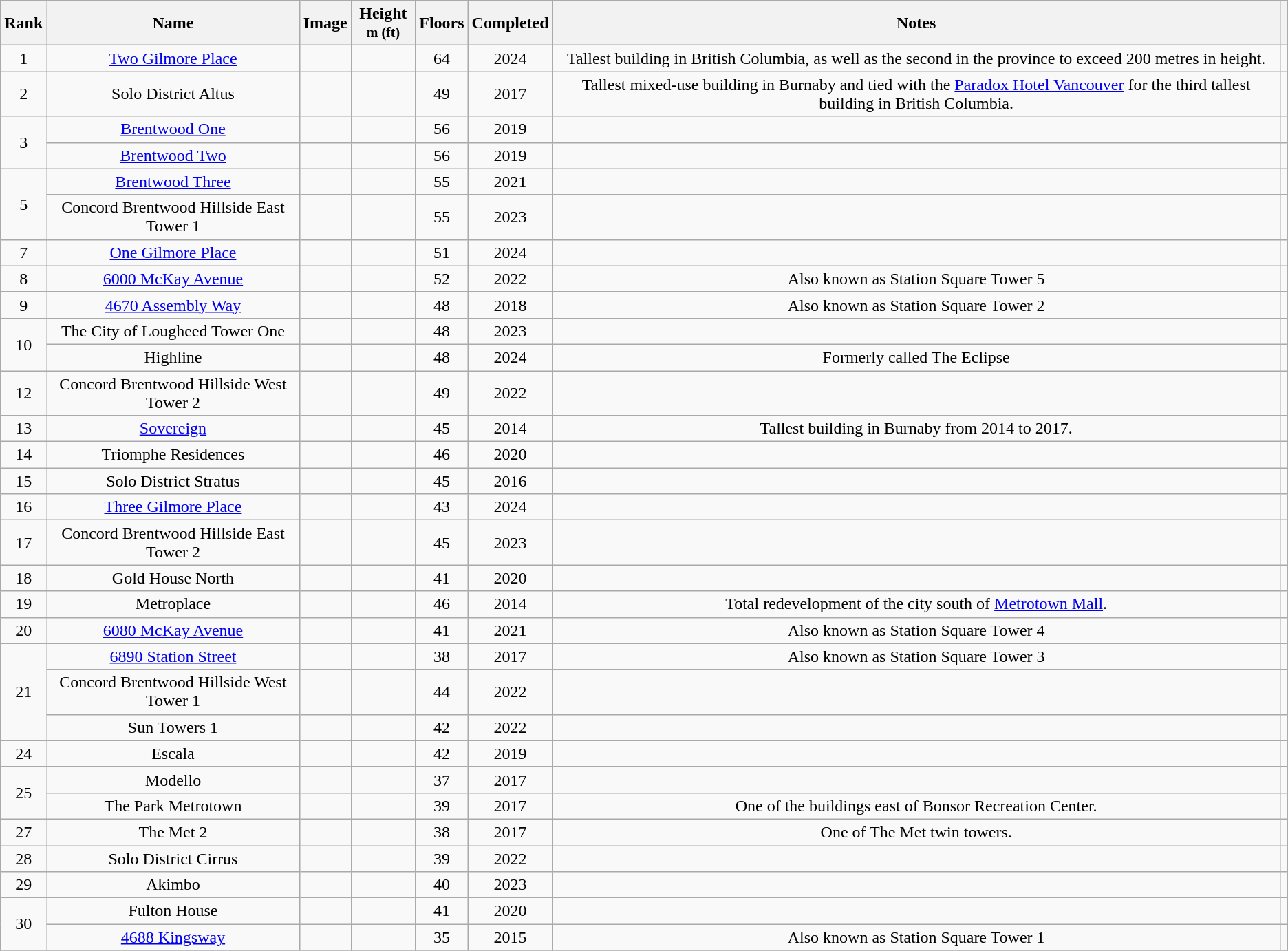<table class="wikitable sortable" style="text-align: center">
<tr>
<th width=1>Rank</th>
<th>Name</th>
<th class="unsortable">Image</th>
<th width="55px">Height<br><small>m (ft)</small></th>
<th width=1>Floors</th>
<th width=1>Completed</th>
<th class="unsortable" align = "left">Notes</th>
<th class="unsortable"></th>
</tr>
<tr>
<td align=center>1</td>
<td><a href='#'>Two Gilmore Place</a></td>
<td></td>
<td></td>
<td>64</td>
<td>2024</td>
<td>Tallest building in British Columbia, as well as the second in the province to exceed 200 metres in height.</td>
<td></td>
</tr>
<tr>
<td align=center>2</td>
<td>Solo District Altus</td>
<td></td>
<td></td>
<td align="center">49</td>
<td>2017</td>
<td>Tallest mixed-use building in Burnaby and tied with the <a href='#'>Paradox Hotel Vancouver</a> for the third tallest building in British Columbia.</td>
<td></td>
</tr>
<tr>
<td rowspan="2">3</td>
<td><a href='#'>Brentwood One</a></td>
<td></td>
<td></td>
<td align="center">56</td>
<td>2019</td>
<td></td>
<td></td>
</tr>
<tr>
<td><a href='#'>Brentwood Two</a></td>
<td></td>
<td></td>
<td align="center">56</td>
<td>2019</td>
<td></td>
<td></td>
</tr>
<tr>
<td rowspan="2">5</td>
<td><a href='#'>Brentwood Three</a></td>
<td></td>
<td></td>
<td align="center">55</td>
<td>2021</td>
<td></td>
<td></td>
</tr>
<tr>
<td>Concord Brentwood Hillside East Tower 1</td>
<td></td>
<td></td>
<td>55</td>
<td>2023</td>
<td></td>
<td></td>
</tr>
<tr>
<td align=center>7</td>
<td><a href='#'>One Gilmore Place</a></td>
<td></td>
<td></td>
<td>51</td>
<td>2024</td>
<td></td>
<td></td>
</tr>
<tr>
<td align=center>8</td>
<td><a href='#'>6000 McKay Avenue</a></td>
<td></td>
<td></td>
<td>52</td>
<td>2022</td>
<td>Also known as Station Square Tower 5</td>
<td></td>
</tr>
<tr>
<td align=center>9</td>
<td><a href='#'>4670 Assembly Way</a></td>
<td></td>
<td></td>
<td align="center">48</td>
<td>2018</td>
<td>Also known as Station Square Tower 2</td>
<td></td>
</tr>
<tr>
<td rowspan="2">10</td>
<td>The City of Lougheed Tower One</td>
<td></td>
<td></td>
<td>48</td>
<td>2023</td>
<td></td>
<td></td>
</tr>
<tr>
<td>Highline</td>
<td></td>
<td></td>
<td align="center">48</td>
<td align="center">2024</td>
<td>Formerly called The Eclipse</td>
<td></td>
</tr>
<tr>
<td align=center>12</td>
<td>Concord Brentwood Hillside West Tower 2</td>
<td></td>
<td></td>
<td>49</td>
<td>2022</td>
<td></td>
<td></td>
</tr>
<tr>
<td align=center>13</td>
<td><a href='#'>Sovereign</a></td>
<td></td>
<td></td>
<td align="center">45</td>
<td>2014</td>
<td>Tallest building in Burnaby from 2014 to 2017.</td>
<td></td>
</tr>
<tr>
<td align=center>14</td>
<td>Triomphe Residences</td>
<td></td>
<td></td>
<td align="center">46</td>
<td>2020</td>
<td></td>
<td></td>
</tr>
<tr>
<td align=center>15</td>
<td>Solo District Stratus</td>
<td></td>
<td></td>
<td align="center">45</td>
<td>2016</td>
<td></td>
<td></td>
</tr>
<tr>
<td align=center>16</td>
<td><a href='#'>Three Gilmore Place</a></td>
<td></td>
<td></td>
<td>43</td>
<td>2024</td>
<td></td>
<td></td>
</tr>
<tr>
<td align=center>17</td>
<td>Concord Brentwood Hillside East Tower 2</td>
<td></td>
<td></td>
<td>45</td>
<td>2023</td>
<td></td>
<td></td>
</tr>
<tr>
<td align=center>18</td>
<td>Gold House North</td>
<td></td>
<td></td>
<td align="center">41</td>
<td>2020</td>
<td></td>
<td></td>
</tr>
<tr>
<td align=center>19</td>
<td>Metroplace</td>
<td></td>
<td></td>
<td align="center">46</td>
<td>2014</td>
<td>Total redevelopment of the city south of <a href='#'>Metrotown Mall</a>.</td>
<td></td>
</tr>
<tr>
<td align=center>20</td>
<td><a href='#'>6080 McKay Avenue</a></td>
<td></td>
<td></td>
<td align="center">41</td>
<td>2021</td>
<td>Also known as Station Square Tower 4</td>
<td></td>
</tr>
<tr>
<td rowspan="3">21</td>
<td><a href='#'>6890 Station Street</a></td>
<td></td>
<td></td>
<td align="center">38</td>
<td>2017</td>
<td>Also known as Station Square Tower 3</td>
<td></td>
</tr>
<tr>
<td>Concord Brentwood Hillside West Tower 1</td>
<td></td>
<td></td>
<td>44</td>
<td>2022</td>
<td></td>
<td></td>
</tr>
<tr>
<td>Sun Towers 1</td>
<td></td>
<td></td>
<td>42</td>
<td>2022</td>
<td></td>
<td></td>
</tr>
<tr>
<td align=center>24</td>
<td>Escala</td>
<td></td>
<td></td>
<td align="center">42</td>
<td>2019</td>
<td></td>
<td></td>
</tr>
<tr>
<td rowspan="2">25</td>
<td>Modello</td>
<td></td>
<td></td>
<td align="center">37</td>
<td>2017</td>
<td></td>
<td></td>
</tr>
<tr>
<td>The Park Metrotown</td>
<td></td>
<td></td>
<td align="center">39</td>
<td>2017</td>
<td>One of the buildings east of Bonsor Recreation Center.</td>
<td></td>
</tr>
<tr>
<td align=center>27</td>
<td>The Met 2</td>
<td></td>
<td></td>
<td align="center">38</td>
<td>2017</td>
<td>One of The Met twin towers.</td>
<td></td>
</tr>
<tr>
<td>28</td>
<td>Solo District Cirrus</td>
<td></td>
<td></td>
<td align="center">39</td>
<td align="center">2022</td>
<td></td>
<td></td>
</tr>
<tr>
<td>29</td>
<td>Akimbo</td>
<td></td>
<td></td>
<td align="center">40</td>
<td align="center">2023</td>
<td></td>
<td></td>
</tr>
<tr>
<td rowspan="2">30</td>
<td>Fulton House</td>
<td></td>
<td></td>
<td align="center">41</td>
<td align="center">2020</td>
<td></td>
<td></td>
</tr>
<tr>
<td><a href='#'>4688 Kingsway</a></td>
<td></td>
<td></td>
<td align="center">35</td>
<td align="center">2015</td>
<td>Also known as Station Square Tower 1</td>
<td></td>
</tr>
<tr>
</tr>
</table>
